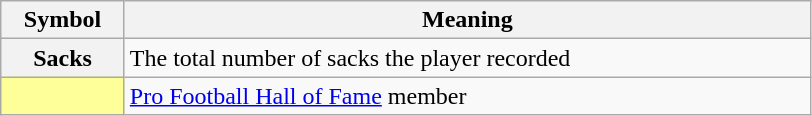<table class="wikitable plainrowheaders" border="1">
<tr>
<th scope="col" style="width:75px">Symbol</th>
<th scope="col" style="width:450px">Meaning</th>
</tr>
<tr>
<th scope="row" style="text-align:center;"><strong>Sacks</strong></th>
<td>The total number of sacks the player recorded</td>
</tr>
<tr>
<th scope="row" style="text-align:center; background:#FFFF99;"></th>
<td><a href='#'>Pro Football Hall of Fame</a> member</td>
</tr>
</table>
